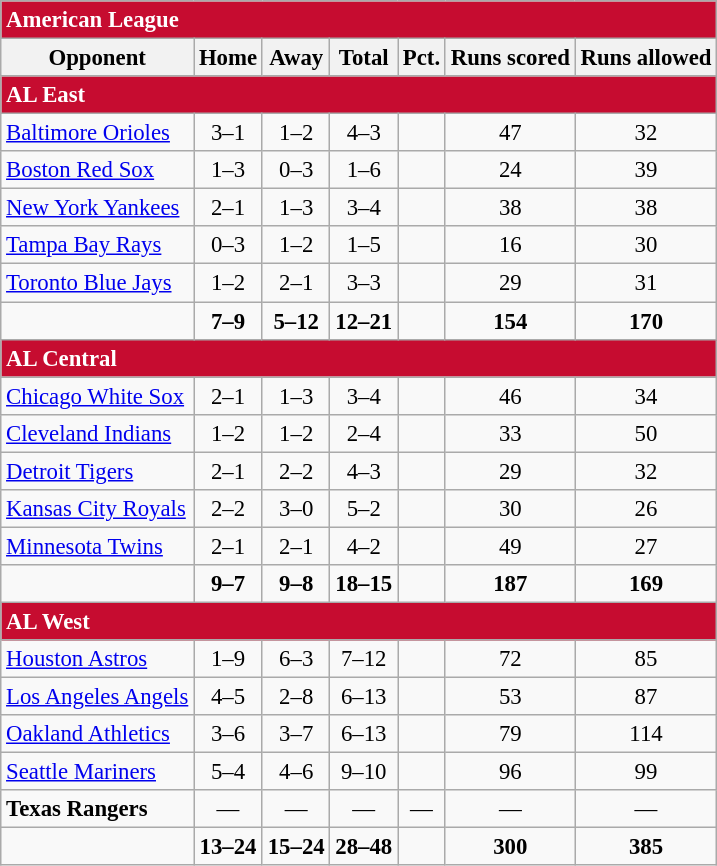<table class="wikitable" style="font-size: 95%; text-align: center">
<tr>
<td colspan="7" style="text-align:left; background:#c60c30;color:#fff"><strong>American League</strong></td>
</tr>
<tr>
<th>Opponent</th>
<th>Home</th>
<th>Away</th>
<th>Total</th>
<th>Pct.</th>
<th>Runs scored</th>
<th>Runs allowed</th>
</tr>
<tr>
<td colspan="7" style="text-align:left; background:#c60c30;color:#fff"><strong>AL East</strong></td>
</tr>
<tr>
<td style="text-align:left"><a href='#'>Baltimore Orioles</a></td>
<td>3–1</td>
<td>1–2</td>
<td>4–3</td>
<td></td>
<td>47</td>
<td>32</td>
</tr>
<tr>
<td style="text-align:left"><a href='#'>Boston Red Sox</a></td>
<td>1–3</td>
<td>0–3</td>
<td>1–6</td>
<td></td>
<td>24</td>
<td>39</td>
</tr>
<tr>
<td style="text-align:left"><a href='#'>New York Yankees</a></td>
<td>2–1</td>
<td>1–3</td>
<td>3–4</td>
<td></td>
<td>38</td>
<td>38</td>
</tr>
<tr>
<td style="text-align:left"><a href='#'>Tampa Bay Rays</a></td>
<td>0–3</td>
<td>1–2</td>
<td>1–5</td>
<td></td>
<td>16</td>
<td>30</td>
</tr>
<tr>
<td style="text-align:left"><a href='#'>Toronto Blue Jays</a></td>
<td>1–2</td>
<td>2–1</td>
<td>3–3</td>
<td></td>
<td>29</td>
<td>31</td>
</tr>
<tr style="font-weight:bold">
<td></td>
<td>7–9</td>
<td>5–12</td>
<td>12–21</td>
<td></td>
<td>154</td>
<td>170</td>
</tr>
<tr>
<td colspan="7" style="text-align:left; background:#c60c30;color:#fff"><strong>AL Central</strong></td>
</tr>
<tr>
<td style="text-align:left"><a href='#'>Chicago White Sox</a></td>
<td>2–1</td>
<td>1–3</td>
<td>3–4</td>
<td></td>
<td>46</td>
<td>34</td>
</tr>
<tr>
<td style="text-align:left"><a href='#'>Cleveland Indians</a></td>
<td>1–2</td>
<td>1–2</td>
<td>2–4</td>
<td></td>
<td>33</td>
<td>50</td>
</tr>
<tr>
<td style="text-align:left"><a href='#'>Detroit Tigers</a></td>
<td>2–1</td>
<td>2–2</td>
<td>4–3</td>
<td></td>
<td>29</td>
<td>32</td>
</tr>
<tr>
<td style="text-align:left"><a href='#'>Kansas City Royals</a></td>
<td>2–2</td>
<td>3–0</td>
<td>5–2</td>
<td></td>
<td>30</td>
<td>26</td>
</tr>
<tr>
<td style="text-align:left"><a href='#'>Minnesota Twins</a></td>
<td>2–1</td>
<td>2–1</td>
<td>4–2</td>
<td></td>
<td>49</td>
<td>27</td>
</tr>
<tr style="font-weight:bold">
<td></td>
<td>9–7</td>
<td>9–8</td>
<td>18–15</td>
<td></td>
<td>187</td>
<td>169</td>
</tr>
<tr>
<td colspan="7" style="text-align:left; background:#c60c30;color:#fff"><strong>AL West</strong></td>
</tr>
<tr>
<td style="text-align:left"><a href='#'>Houston Astros</a></td>
<td>1–9</td>
<td>6–3</td>
<td>7–12</td>
<td></td>
<td>72</td>
<td>85</td>
</tr>
<tr>
<td style="text-align:left"><a href='#'>Los Angeles Angels</a></td>
<td>4–5</td>
<td>2–8</td>
<td>6–13</td>
<td></td>
<td>53</td>
<td>87</td>
</tr>
<tr>
<td style="text-align:left"><a href='#'>Oakland Athletics</a></td>
<td>3–6</td>
<td>3–7</td>
<td>6–13</td>
<td></td>
<td>79</td>
<td>114</td>
</tr>
<tr>
<td style="text-align:left"><a href='#'>Seattle Mariners</a></td>
<td>5–4</td>
<td>4–6</td>
<td>9–10</td>
<td></td>
<td>96</td>
<td>99</td>
</tr>
<tr>
<td style="text-align:left"><strong>Texas Rangers</strong></td>
<td>—</td>
<td>—</td>
<td>—</td>
<td>—</td>
<td>—</td>
<td>—</td>
</tr>
<tr style="font-weight:bold">
<td></td>
<td>13–24</td>
<td>15–24</td>
<td>28–48</td>
<td></td>
<td>300</td>
<td>385</td>
</tr>
</table>
